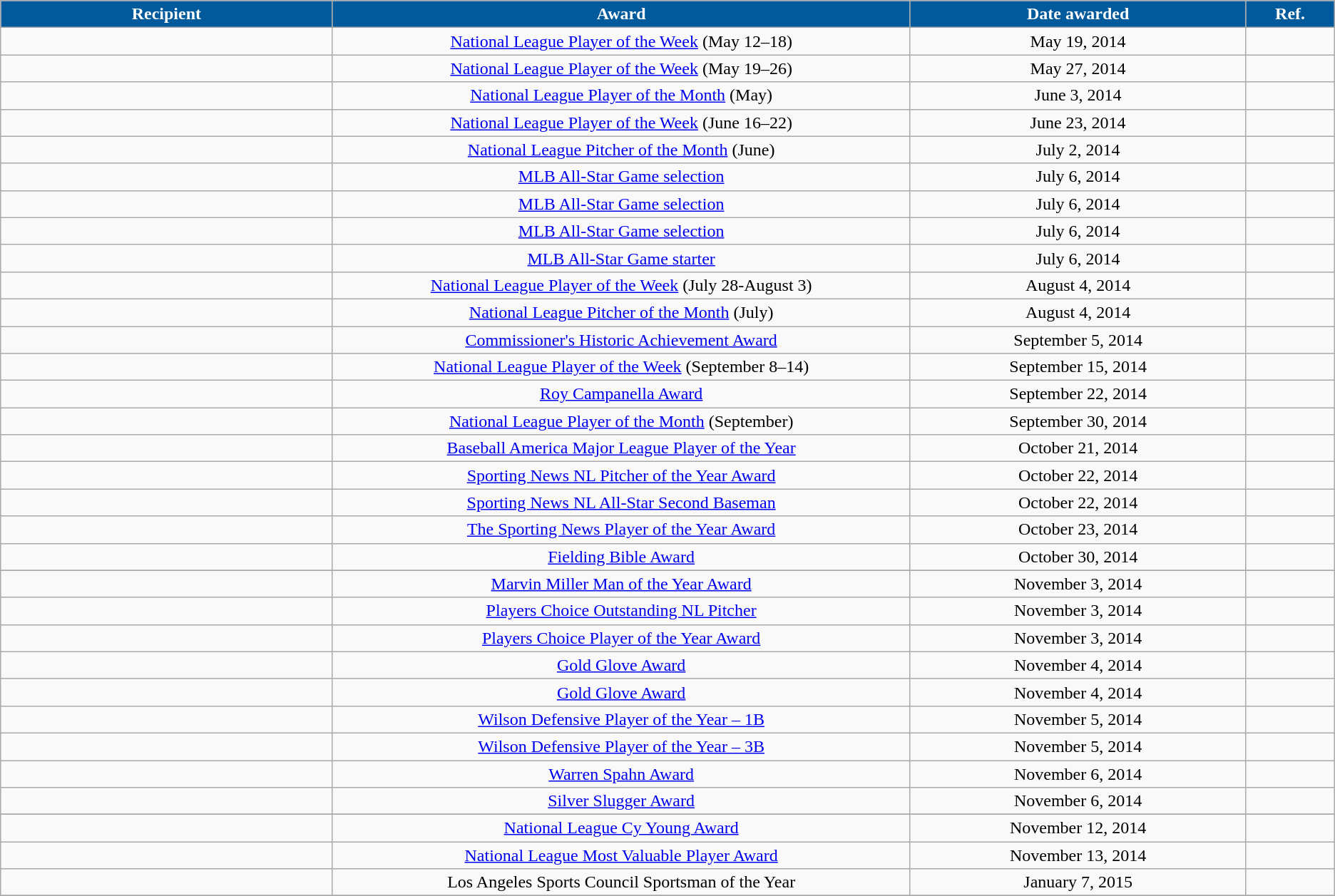<table class="wikitable sortable collapsible" style="text-align:center">
<tr>
<th style="background:#005A9C; color:#FFF" width="5%">Recipient</th>
<th style="background:#005A9C; color:#FFF" width="9%">Award</th>
<th style="background:#005A9C; color:#FFF" width="5%">Date awarded</th>
<th style="background:#005A9C; color:#FFF" width="1%" class="unsortable">Ref.</th>
</tr>
<tr>
<td></td>
<td><a href='#'>National League Player of the Week</a> (May 12–18)</td>
<td>May 19, 2014</td>
<td></td>
</tr>
<tr>
<td></td>
<td><a href='#'>National League Player of the Week</a> (May 19–26)</td>
<td>May 27, 2014</td>
<td></td>
</tr>
<tr>
<td></td>
<td><a href='#'>National League Player of the Month</a> (May)</td>
<td>June 3, 2014</td>
<td></td>
</tr>
<tr>
<td></td>
<td><a href='#'>National League Player of the Week</a> (June 16–22)</td>
<td>June 23, 2014</td>
<td></td>
</tr>
<tr>
<td></td>
<td><a href='#'>National League Pitcher of the Month</a> (June)</td>
<td>July 2, 2014</td>
<td></td>
</tr>
<tr>
<td></td>
<td><a href='#'>MLB All-Star Game selection</a></td>
<td>July 6, 2014</td>
<td></td>
</tr>
<tr>
<td></td>
<td><a href='#'>MLB All-Star Game selection</a></td>
<td>July 6, 2014</td>
<td></td>
</tr>
<tr>
<td></td>
<td><a href='#'>MLB All-Star Game selection</a></td>
<td>July 6, 2014</td>
<td></td>
</tr>
<tr>
<td></td>
<td><a href='#'>MLB All-Star Game starter</a></td>
<td>July 6, 2014</td>
<td></td>
</tr>
<tr>
<td></td>
<td><a href='#'>National League Player of the Week</a> (July 28-August 3)</td>
<td>August 4, 2014</td>
<td></td>
</tr>
<tr>
<td></td>
<td><a href='#'>National League Pitcher of the Month</a> (July)</td>
<td>August 4, 2014</td>
<td></td>
</tr>
<tr>
<td></td>
<td><a href='#'>Commissioner's Historic Achievement Award</a></td>
<td>September 5, 2014</td>
<td></td>
</tr>
<tr>
<td></td>
<td><a href='#'>National League Player of the Week</a> (September 8–14)</td>
<td>September 15, 2014</td>
<td></td>
</tr>
<tr>
<td></td>
<td><a href='#'>Roy Campanella Award</a></td>
<td>September 22, 2014</td>
<td></td>
</tr>
<tr>
<td></td>
<td><a href='#'>National League Player of the Month</a> (September)</td>
<td>September 30, 2014</td>
<td></td>
</tr>
<tr>
<td></td>
<td><a href='#'>Baseball America Major League Player of the Year</a></td>
<td>October 21, 2014</td>
<td></td>
</tr>
<tr>
<td></td>
<td><a href='#'>Sporting News NL Pitcher of the Year Award</a></td>
<td>October 22, 2014</td>
<td></td>
</tr>
<tr>
<td></td>
<td><a href='#'>Sporting News NL All-Star Second Baseman</a></td>
<td>October 22, 2014</td>
<td></td>
</tr>
<tr>
<td></td>
<td><a href='#'>The Sporting News Player of the Year Award</a></td>
<td>October 23, 2014</td>
<td></td>
</tr>
<tr>
<td></td>
<td><a href='#'>Fielding Bible Award</a></td>
<td>October 30, 2014</td>
<td></td>
</tr>
<tr>
</tr>
<tr>
<td></td>
<td><a href='#'>Marvin Miller Man of the Year Award</a></td>
<td>November 3, 2014</td>
<td></td>
</tr>
<tr>
<td></td>
<td><a href='#'>Players Choice Outstanding NL Pitcher</a></td>
<td>November 3, 2014</td>
<td></td>
</tr>
<tr>
<td></td>
<td><a href='#'>Players Choice Player of the Year Award</a></td>
<td>November 3, 2014</td>
<td></td>
</tr>
<tr>
<td></td>
<td><a href='#'>Gold Glove Award</a></td>
<td>November 4, 2014</td>
<td></td>
</tr>
<tr>
<td></td>
<td><a href='#'>Gold Glove Award</a></td>
<td>November 4, 2014</td>
<td></td>
</tr>
<tr>
<td></td>
<td><a href='#'>Wilson Defensive Player of the Year – 1B</a></td>
<td>November 5, 2014</td>
<td></td>
</tr>
<tr>
<td></td>
<td><a href='#'>Wilson Defensive Player of the Year – 3B</a></td>
<td>November 5, 2014</td>
<td></td>
</tr>
<tr>
<td></td>
<td><a href='#'>Warren Spahn Award</a></td>
<td>November 6, 2014</td>
<td></td>
</tr>
<tr>
<td></td>
<td><a href='#'>Silver Slugger Award</a></td>
<td>November 6, 2014</td>
<td></td>
</tr>
<tr>
</tr>
<tr>
<td></td>
<td><a href='#'>National League Cy Young Award</a></td>
<td>November 12, 2014</td>
<td></td>
</tr>
<tr>
<td></td>
<td><a href='#'>National League Most Valuable Player Award</a></td>
<td>November 13, 2014</td>
<td></td>
</tr>
<tr>
<td></td>
<td>Los Angeles Sports Council Sportsman of the Year</td>
<td>January 7, 2015</td>
<td></td>
</tr>
<tr>
</tr>
</table>
